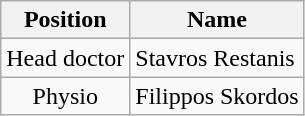<table class="wikitable" style="text-align: center;">
<tr>
<th>Position</th>
<th>Name</th>
</tr>
<tr>
<td>Head doctor</td>
<td style="text-align:left;">Stavros Restanis</td>
</tr>
<tr>
<td>Physio</td>
<td style="text-align:left;">Filippos Skordos</td>
</tr>
</table>
